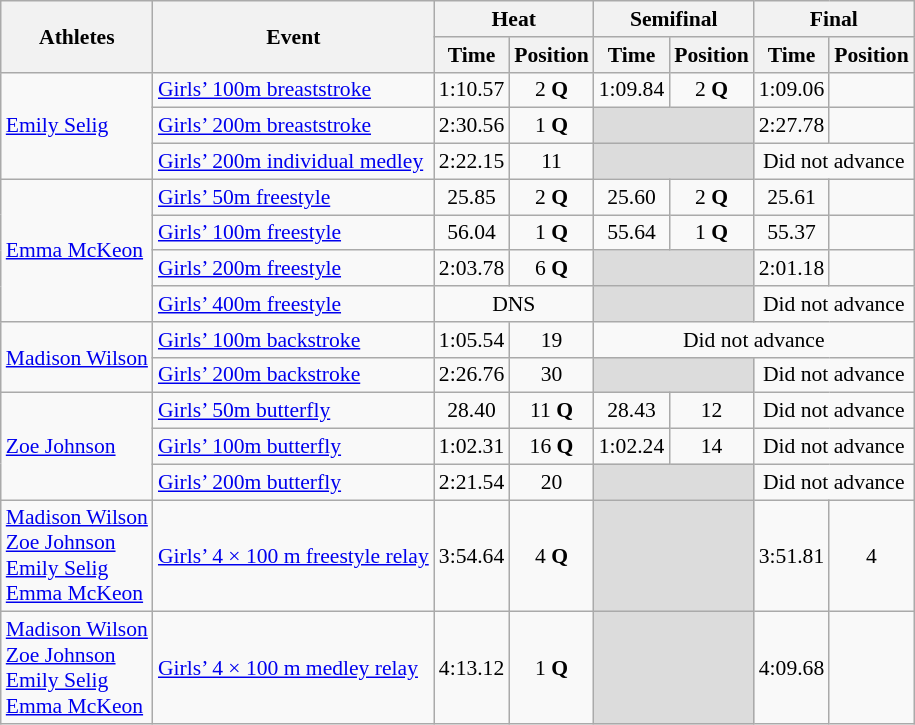<table class="wikitable" style="font-size:90%;">
<tr>
<th rowspan=2>Athletes</th>
<th rowspan=2>Event</th>
<th colspan=2>Heat</th>
<th colspan=2>Semifinal</th>
<th colspan=2>Final</th>
</tr>
<tr>
<th>Time</th>
<th>Position</th>
<th>Time</th>
<th>Position</th>
<th>Time</th>
<th>Position</th>
</tr>
<tr>
<td rowspan=3><a href='#'>Emily Selig</a></td>
<td><a href='#'>Girls’ 100m breaststroke</a></td>
<td align=center>1:10.57</td>
<td align=center>2 <strong>Q</strong></td>
<td align=center>1:09.84</td>
<td align=center>2 <strong>Q</strong></td>
<td align=center>1:09.06</td>
<td align=center></td>
</tr>
<tr>
<td><a href='#'>Girls’ 200m breaststroke</a></td>
<td align=center>2:30.56</td>
<td align=center>1 <strong>Q</strong></td>
<td colspan="2" style="background:#dcdcdc;"></td>
<td align=center>2:27.78</td>
<td align=center></td>
</tr>
<tr>
<td><a href='#'>Girls’ 200m individual medley</a></td>
<td align=center>2:22.15</td>
<td align=center>11</td>
<td colspan="2" style="background:#dcdcdc;"></td>
<td colspan="2" style="text-align:center;">Did not advance</td>
</tr>
<tr>
<td rowspan=4><a href='#'>Emma McKeon</a></td>
<td><a href='#'>Girls’ 50m freestyle</a></td>
<td align=center>25.85</td>
<td align=center>2 <strong>Q</strong></td>
<td align=center>25.60</td>
<td align=center>2 <strong>Q</strong></td>
<td align=center>25.61</td>
<td align=center></td>
</tr>
<tr>
<td><a href='#'>Girls’ 100m freestyle</a></td>
<td align=center>56.04</td>
<td align=center>1 <strong>Q</strong></td>
<td align=center>55.64</td>
<td align=center>1 <strong>Q</strong></td>
<td align=center>55.37</td>
<td align=center></td>
</tr>
<tr>
<td><a href='#'>Girls’ 200m freestyle</a></td>
<td align=center>2:03.78</td>
<td align=center>6 <strong>Q</strong></td>
<td colspan="2" style="background:#dcdcdc;"></td>
<td align=center>2:01.18</td>
<td align=center></td>
</tr>
<tr>
<td><a href='#'>Girls’ 400m freestyle</a></td>
<td colspan="2" style="text-align:center;">DNS</td>
<td colspan="2" style="background:#dcdcdc;"></td>
<td colspan="2" style="text-align:center;">Did not advance</td>
</tr>
<tr>
<td rowspan=2><a href='#'>Madison Wilson</a></td>
<td><a href='#'>Girls’ 100m backstroke</a></td>
<td align=center>1:05.54</td>
<td align=center>19</td>
<td colspan="4" style="text-align:center;">Did not advance</td>
</tr>
<tr>
<td><a href='#'>Girls’ 200m backstroke</a></td>
<td align=center>2:26.76</td>
<td align=center>30</td>
<td colspan="2" style="background:#dcdcdc;"></td>
<td colspan="2" style="text-align:center;">Did not advance</td>
</tr>
<tr>
<td rowspan=3><a href='#'>Zoe Johnson</a></td>
<td><a href='#'>Girls’ 50m butterfly</a></td>
<td align=center>28.40</td>
<td align=center>11 <strong>Q</strong></td>
<td align=center>28.43</td>
<td align=center>12</td>
<td colspan="2" style="text-align:center;">Did not advance</td>
</tr>
<tr>
<td><a href='#'>Girls’ 100m butterfly</a></td>
<td align=center>1:02.31</td>
<td align=center>16 <strong>Q</strong></td>
<td align=center>1:02.24</td>
<td align=center>14</td>
<td colspan="2" style="text-align:center;">Did not advance</td>
</tr>
<tr>
<td><a href='#'>Girls’ 200m butterfly</a></td>
<td align=center>2:21.54</td>
<td align=center>20</td>
<td colspan="2" style="background:#dcdcdc;"></td>
<td colspan="2" style="text-align:center;">Did not advance</td>
</tr>
<tr>
<td><a href='#'>Madison Wilson</a><br><a href='#'>Zoe Johnson</a><br><a href='#'>Emily Selig</a><br><a href='#'>Emma McKeon</a></td>
<td><a href='#'>Girls’ 4 × 100 m freestyle relay</a></td>
<td align=center>3:54.64</td>
<td align=center>4 <strong>Q</strong></td>
<td colspan="2" style="background:#dcdcdc;"></td>
<td align=center>3:51.81</td>
<td align=center>4</td>
</tr>
<tr>
<td><a href='#'>Madison Wilson</a><br><a href='#'>Zoe Johnson</a><br><a href='#'>Emily Selig</a><br><a href='#'>Emma McKeon</a></td>
<td><a href='#'>Girls’ 4 × 100 m medley relay</a></td>
<td align=center>4:13.12</td>
<td align=center>1 <strong>Q</strong></td>
<td colspan="2" style="background:#dcdcdc;"></td>
<td align=center>4:09.68</td>
<td align=center></td>
</tr>
</table>
